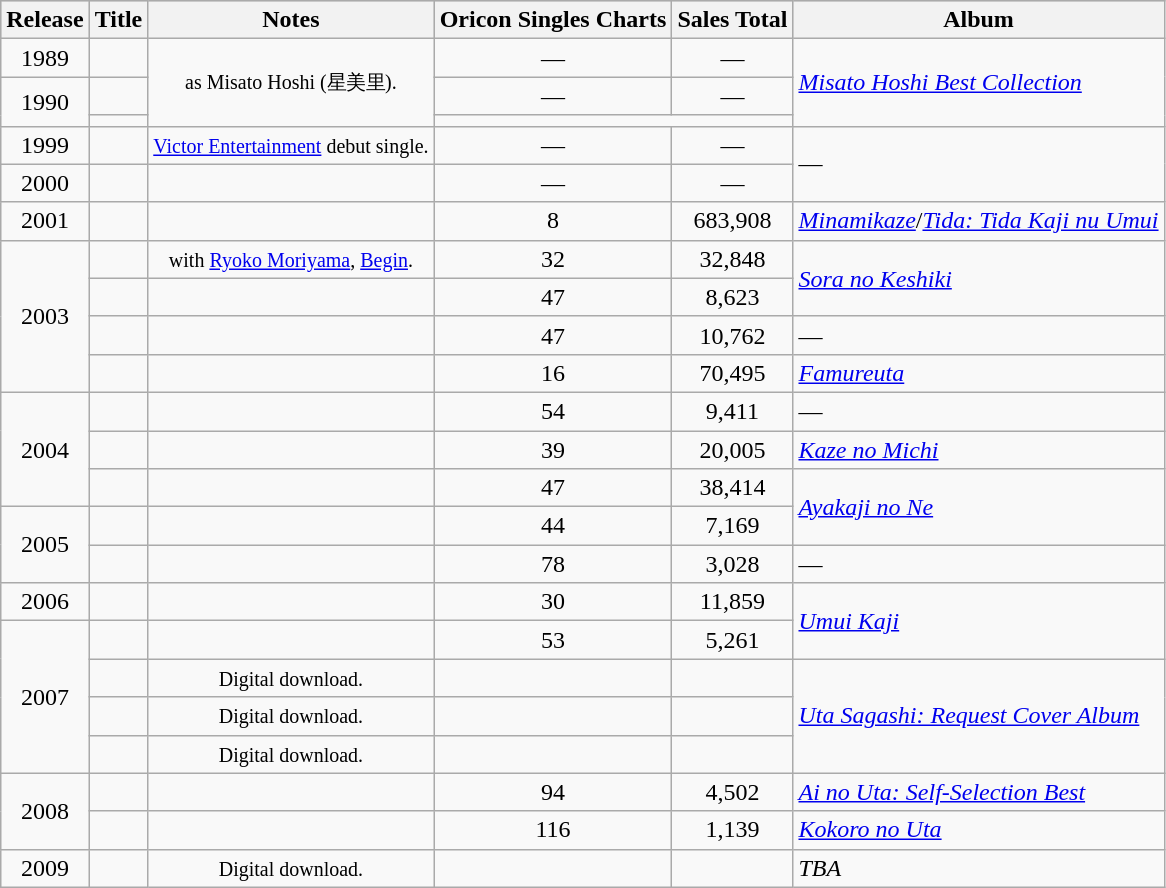<table class="wikitable" style="text-align:center">
<tr bgcolor="#CCCCCC">
<th rowspan="1">Release</th>
<th rowspan="1">Title</th>
<th rowspan="1">Notes</th>
<th colspan="1">Oricon Singles Charts</th>
<th rowspan="1">Sales Total</th>
<th rowspan="1">Album</th>
</tr>
<tr>
<td rowspan="1">1989</td>
<td align="left"></td>
<td rowspan="3"><small>as Misato Hoshi (星美里).</small></td>
<td>—</td>
<td>—</td>
<td align="left" rowspan="3"><em><a href='#'>Misato Hoshi Best Collection</a></em></td>
</tr>
<tr>
<td rowspan="2">1990</td>
<td align="left"></td>
<td>—</td>
<td>—</td>
</tr>
<tr>
<td align="left"></td>
</tr>
<tr>
<td rowspan="1">1999</td>
<td align="left"></td>
<td><small><a href='#'>Victor Entertainment</a> debut single.</small></td>
<td>—</td>
<td>—</td>
<td align="left" rowspan="2">—</td>
</tr>
<tr>
<td rowspan="1">2000</td>
<td align="left"></td>
<td></td>
<td>—</td>
<td>—</td>
</tr>
<tr>
<td rowspan="1">2001</td>
<td align="left"></td>
<td></td>
<td>8</td>
<td>683,908</td>
<td align="left" rowspan="1"><em><a href='#'>Minamikaze</a></em>/<em><a href='#'>Tida: Tida Kaji nu Umui</a></em></td>
</tr>
<tr>
<td rowspan="4">2003</td>
<td align="left"></td>
<td><small>with <a href='#'>Ryoko Moriyama</a>, <a href='#'>Begin</a>.</small></td>
<td>32</td>
<td>32,848</td>
<td align="left" rowspan="2"><em><a href='#'>Sora no Keshiki</a></em></td>
</tr>
<tr>
<td align="left"></td>
<td></td>
<td>47</td>
<td>8,623</td>
</tr>
<tr>
<td align="left"></td>
<td></td>
<td>47</td>
<td>10,762</td>
<td align="left" rowspan="1">—</td>
</tr>
<tr>
<td align="left"></td>
<td></td>
<td>16</td>
<td>70,495</td>
<td align="left" rowspan="1"><em><a href='#'>Famureuta</a></em></td>
</tr>
<tr>
<td rowspan="3">2004</td>
<td align="left"></td>
<td></td>
<td>54</td>
<td>9,411</td>
<td align="left" rowspan="1">—</td>
</tr>
<tr>
<td align="left"></td>
<td></td>
<td>39</td>
<td>20,005</td>
<td align="left" rowspan="1"><em><a href='#'>Kaze no Michi</a></em></td>
</tr>
<tr>
<td align="left"></td>
<td></td>
<td>47</td>
<td>38,414</td>
<td align="left" rowspan="2"><em><a href='#'>Ayakaji no Ne</a></em></td>
</tr>
<tr>
<td rowspan="2">2005</td>
<td align="left"></td>
<td></td>
<td>44</td>
<td>7,169</td>
</tr>
<tr>
<td align="left"></td>
<td></td>
<td>78</td>
<td>3,028</td>
<td align="left" rowspan="1">—</td>
</tr>
<tr>
<td rowspan="1">2006</td>
<td align="left"></td>
<td></td>
<td>30</td>
<td>11,859</td>
<td align="left" rowspan="2"><em><a href='#'>Umui Kaji</a></em></td>
</tr>
<tr>
<td rowspan="4">2007</td>
<td align="left"></td>
<td></td>
<td>53</td>
<td>5,261</td>
</tr>
<tr>
<td align="left"></td>
<td><small>Digital download.</small></td>
<td></td>
<td></td>
<td align="left" rowspan="3"><em><a href='#'>Uta Sagashi: Request Cover Album</a></em></td>
</tr>
<tr>
<td align="left"></td>
<td><small>Digital download.</small></td>
<td></td>
<td></td>
</tr>
<tr>
<td align="left"></td>
<td><small>Digital download.</small></td>
<td></td>
<td></td>
</tr>
<tr>
<td rowspan="2">2008</td>
<td align="left"></td>
<td></td>
<td>94</td>
<td>4,502</td>
<td align="left" rowspan="1"><em><a href='#'>Ai no Uta: Self-Selection Best</a></em></td>
</tr>
<tr>
<td align="left"></td>
<td></td>
<td>116</td>
<td>1,139</td>
<td align="left" rowspan="1"><em><a href='#'>Kokoro no Uta</a></em></td>
</tr>
<tr>
<td rowspan="1">2009</td>
<td align="left"></td>
<td><small>Digital download.</small></td>
<td></td>
<td></td>
<td align="left" rowspan="1"><em>TBA</em></td>
</tr>
</table>
